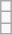<table class="wikitable">
<tr>
<td></td>
</tr>
<tr>
<td></td>
</tr>
<tr>
<td></td>
</tr>
</table>
